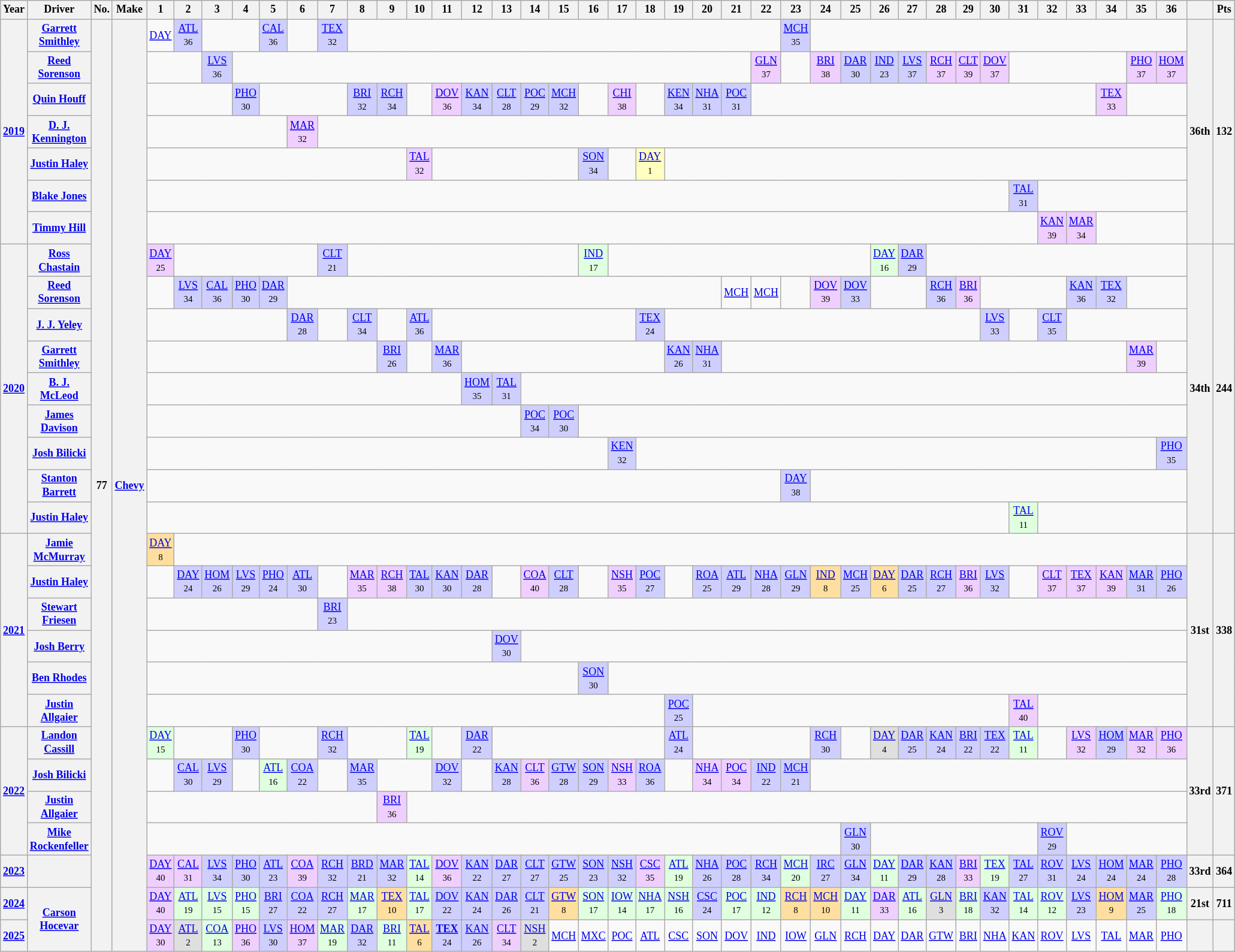<table class="wikitable" style="text-align:center; font-size:75%">
<tr>
<th>Year</th>
<th>Driver</th>
<th>No.</th>
<th>Make</th>
<th>1</th>
<th>2</th>
<th>3</th>
<th>4</th>
<th>5</th>
<th>6</th>
<th>7</th>
<th>8</th>
<th>9</th>
<th>10</th>
<th>11</th>
<th>12</th>
<th>13</th>
<th>14</th>
<th>15</th>
<th>16</th>
<th>17</th>
<th>18</th>
<th>19</th>
<th>20</th>
<th>21</th>
<th>22</th>
<th>23</th>
<th>24</th>
<th>25</th>
<th>26</th>
<th>27</th>
<th>28</th>
<th>29</th>
<th>30</th>
<th>31</th>
<th>32</th>
<th>33</th>
<th>34</th>
<th>35</th>
<th>36</th>
<th></th>
<th>Pts</th>
</tr>
<tr>
<th rowspan=7><a href='#'>2019</a></th>
<th><a href='#'>Garrett Smithley</a></th>
<th rowspan=29>77</th>
<th rowspan=29><a href='#'>Chevy</a></th>
<td><a href='#'>DAY</a></td>
<td style="background:#CFCFFF;"><a href='#'>ATL</a><br><small>36</small></td>
<td colspan=2></td>
<td style="background:#CFCFFF;"><a href='#'>CAL</a><br><small>36</small></td>
<td></td>
<td style="background:#CFCFFF;"><a href='#'>TEX</a><br><small>32</small></td>
<td colspan=15></td>
<td style="background:#CFCFFF;"><a href='#'>MCH</a><br><small>35</small></td>
<td colspan=13></td>
<th rowspan=7>36th</th>
<th rowspan=7>132</th>
</tr>
<tr>
<th><a href='#'>Reed Sorenson</a></th>
<td colspan=2></td>
<td style="background:#CFCFFF;"><a href='#'>LVS</a><br><small>36</small></td>
<td colspan=18></td>
<td style="background:#EFCFFF;"><a href='#'>GLN</a><br><small>37</small></td>
<td></td>
<td style="background:#EFCFFF;"><a href='#'>BRI</a><br><small>38</small></td>
<td style="background:#CFCFFF;"><a href='#'>DAR</a><br><small>30</small></td>
<td style="background:#CFCFFF;"><a href='#'>IND</a><br><small>23</small></td>
<td style="background:#CFCFFF;"><a href='#'>LVS</a><br>  <small>37</small></td>
<td style="background:#EFCFFF;"><a href='#'>RCH</a><br><small>37</small></td>
<td style="background:#EFCFFF;"><a href='#'>CLT</a><br><small>39</small></td>
<td style="background:#EFCFFF;"><a href='#'>DOV</a><br><small>37</small></td>
<td colspan=4></td>
<td style="background:#EFCFFF;"><a href='#'>PHO</a><br><small>37</small></td>
<td style="background:#EFCFFF;"><a href='#'>HOM</a><br><small>37</small></td>
</tr>
<tr>
<th><a href='#'>Quin Houff</a></th>
<td colspan=3></td>
<td style="background:#CFCFFF;"><a href='#'>PHO</a><br><small>30</small></td>
<td colspan=3></td>
<td style="background:#CFCFFF;"><a href='#'>BRI</a><br><small>32</small></td>
<td style="background:#CFCFFF;"><a href='#'>RCH</a><br><small>34</small></td>
<td></td>
<td style="background:#EFCFFF;"><a href='#'>DOV</a><br><small>36</small></td>
<td style="background:#CFCFFF;"><a href='#'>KAN</a><br><small>34</small></td>
<td style="background:#CFCFFF;"><a href='#'>CLT</a><br><small>28</small></td>
<td style="background:#CFCFFF;"><a href='#'>POC</a><br><small>29</small></td>
<td style="background:#CFCFFF;"><a href='#'>MCH</a><br><small>32</small></td>
<td></td>
<td style="background:#EFCFFF;"><a href='#'>CHI</a><br><small>38</small></td>
<td></td>
<td style="background:#CFCFFF;"><a href='#'>KEN</a><br><small>34</small></td>
<td style="background:#CFCFFF;"><a href='#'>NHA</a><br><small>31</small></td>
<td style="background:#CFCFFF;"><a href='#'>POC</a><br><small>31</small></td>
<td colspan=12></td>
<td style="background:#EFCFFF;"><a href='#'>TEX</a><br><small>33</small></td>
<td colspan=2></td>
</tr>
<tr>
<th><a href='#'>D. J. Kennington</a></th>
<td colspan=5></td>
<td style="background:#EFCFFF;"><a href='#'>MAR</a><br><small>32</small></td>
<td colspan=30></td>
</tr>
<tr>
<th><a href='#'>Justin Haley</a></th>
<td colspan=9></td>
<td style="background:#EFCFFF;"><a href='#'>TAL</a><br><small>32</small></td>
<td colspan=5></td>
<td style="background:#CFCFFF;"><a href='#'>SON</a><br><small>34</small></td>
<td></td>
<td style="background:#FFFFBF;"><a href='#'>DAY</a><br><small>1</small></td>
<td colspan=18></td>
</tr>
<tr>
<th><a href='#'>Blake Jones</a></th>
<td colspan=30></td>
<td style="background:#CFCFFF;"><a href='#'>TAL</a><br><small>31</small></td>
<td colspan=5></td>
</tr>
<tr>
<th><a href='#'>Timmy Hill</a></th>
<td colspan=31></td>
<td style="background:#EFCFFF;"><a href='#'>KAN</a><br><small>39</small></td>
<td style="background:#EFCFFF;"><a href='#'>MAR</a><br><small>34</small></td>
<td colspan=3></td>
</tr>
<tr>
<th rowspan=9><a href='#'>2020</a></th>
<th><a href='#'>Ross Chastain</a></th>
<td style="background:#EFCFFF;"><a href='#'>DAY</a><br><small>25</small></td>
<td colspan=5></td>
<td style="background:#CFCFFF;"><a href='#'>CLT</a><br><small>21</small></td>
<td colspan=8></td>
<td style="background:#DFFFDF;"><a href='#'>IND</a><br><small>17</small></td>
<td colspan=9></td>
<td style="background:#DFFFDF;"><a href='#'>DAY</a><br><small>16</small></td>
<td style="background:#CFCFFF;"><a href='#'>DAR</a><br><small>29</small></td>
<td colspan=9></td>
<th rowspan=9>34th</th>
<th rowspan=9>244</th>
</tr>
<tr>
<th><a href='#'>Reed Sorenson</a></th>
<td></td>
<td style="background:#CFCFFF;"><a href='#'>LVS</a><br><small>34</small></td>
<td style="background:#CFCFFF;"><a href='#'>CAL</a><br><small>36</small></td>
<td style="background:#CFCFFF;"><a href='#'>PHO</a><br><small>30</small></td>
<td style="background:#CFCFFF;"><a href='#'>DAR</a><br><small>29</small></td>
<td colspan=15></td>
<td><a href='#'>MCH</a></td>
<td><a href='#'>MCH</a></td>
<td></td>
<td style="background:#EFCFFF;"><a href='#'>DOV</a><br><small>39</small></td>
<td style="background:#CFCFFF;"><a href='#'>DOV</a><br><small>33</small></td>
<td colspan=2></td>
<td style="background:#CFCFFF;"><a href='#'>RCH</a><br><small>36</small></td>
<td style="background:#EFCFFF;"><a href='#'>BRI</a><br><small>36</small></td>
<td colspan=3></td>
<td style="background:#CFCFFF;"><a href='#'>KAN</a><br><small>36</small></td>
<td style="background:#CFCFFF;"><a href='#'>TEX</a><br><small>32</small></td>
</tr>
<tr>
<th><a href='#'>J. J. Yeley</a></th>
<td colspan=5></td>
<td style="background:#CFCFFF;"><a href='#'>DAR</a><br><small>28</small></td>
<td></td>
<td style="background:#CFCFFF;"><a href='#'>CLT</a><br><small>34</small></td>
<td></td>
<td style="background:#CFCFFF;"><a href='#'>ATL</a><br><small>36</small></td>
<td colspan=7></td>
<td style="background:#CFCFFF;"><a href='#'>TEX</a><br><small>24</small></td>
<td colspan=11></td>
<td style="background:#CFCFFF;"><a href='#'>LVS</a><br><small>33</small></td>
<td></td>
<td style="background:#CFCFFF;"><a href='#'>CLT</a><br><small>35</small></td>
<td colspan=4></td>
</tr>
<tr>
<th><a href='#'>Garrett Smithley</a></th>
<td colspan=8></td>
<td style="background:#CFCFFF;"><a href='#'>BRI</a><br><small>26</small></td>
<td></td>
<td style="background:#CFCFFF;"><a href='#'>MAR</a><br><small>36</small></td>
<td colspan=7></td>
<td style="background:#CFCFFF;"><a href='#'>KAN</a><br><small>26</small></td>
<td style="background:#CFCFFF;"><a href='#'>NHA</a><br><small>31</small></td>
<td colspan=14></td>
<td style="background:#EFCFFF;"><a href='#'>MAR</a><br><small>39</small></td>
<td></td>
</tr>
<tr>
<th><a href='#'>B. J. McLeod</a></th>
<td colspan=11></td>
<td style="background:#CFCFFF;"><a href='#'>HOM</a><br><small>35</small></td>
<td style="background:#CFCFFF;"><a href='#'>TAL</a><br><small>31</small></td>
<td colspan=23></td>
</tr>
<tr>
<th><a href='#'>James Davison</a></th>
<td colspan=13></td>
<td style="background:#CFCFFF;"><a href='#'>POC</a><br><small>34</small></td>
<td style="background:#CFCFFF;"><a href='#'>POC</a><br><small>30</small></td>
<td colspan=21></td>
</tr>
<tr>
<th><a href='#'>Josh Bilicki</a></th>
<td colspan=16></td>
<td style="background:#CFCFFF;"><a href='#'>KEN</a><br><small>32</small></td>
<td colspan=18></td>
<td style="background:#CFCFFF;"><a href='#'>PHO</a><br><small>35</small></td>
</tr>
<tr>
<th><a href='#'>Stanton Barrett</a></th>
<td colspan=22></td>
<td style="background:#CFCFFF;"><a href='#'>DAY</a><br><small>38</small></td>
<td colspan=13></td>
</tr>
<tr>
<th><a href='#'>Justin Haley</a></th>
<td colspan=30></td>
<td style="background:#DFFFDF;"><a href='#'>TAL</a><br><small>11</small></td>
<td colspan=5></td>
</tr>
<tr>
<th rowspan=6><a href='#'>2021</a></th>
<th><a href='#'>Jamie McMurray</a></th>
<td style="background:#FFDF9F;"><a href='#'>DAY</a><br><small>8</small></td>
<td colspan=35></td>
<th rowspan=6>31st</th>
<th rowspan=6>338</th>
</tr>
<tr>
<th><a href='#'>Justin Haley</a></th>
<td></td>
<td style="background:#CFCFFF;"><a href='#'>DAY</a><br><small>24</small></td>
<td style="background:#CFCFFF;"><a href='#'>HOM</a><br><small>26</small></td>
<td style="background:#CFCFFF;"><a href='#'>LVS</a><br><small>29</small></td>
<td style="background:#CFCFFF;"><a href='#'>PHO</a><br><small>24</small></td>
<td style="background:#CFCFFF;"><a href='#'>ATL</a><br><small>30</small></td>
<td></td>
<td style="background:#EFCFFF;"><a href='#'>MAR</a><br><small>35</small></td>
<td style="background:#EFCFFF;"><a href='#'>RCH</a><br><small>38</small></td>
<td style="background:#CFCFFF;"><a href='#'>TAL</a><br><small>30</small></td>
<td style="background:#CFCFFF;"><a href='#'>KAN</a><br><small>30</small></td>
<td style="background:#CFCFFF;"><a href='#'>DAR</a><br><small>28</small></td>
<td></td>
<td style="background:#EFCFFF;"><a href='#'>COA</a><br><small>40</small></td>
<td style="background:#CFCFFF;"><a href='#'>CLT</a><br><small>28</small></td>
<td></td>
<td style="background:#EFCFFF;"><a href='#'>NSH</a><br><small>35</small></td>
<td style="background:#CFCFFF;"><a href='#'>POC</a><br><small>27</small></td>
<td></td>
<td style="background:#CFCFFF;"><a href='#'>ROA</a><br><small>25</small></td>
<td style="background:#CFCFFF;"><a href='#'>ATL</a><br><small>29</small></td>
<td style="background:#CFCFFF;"><a href='#'>NHA</a><br><small>28</small></td>
<td style="background:#CFCFFF;"><a href='#'>GLN</a><br><small>29</small></td>
<td style="background:#FFDF9F;"><a href='#'>IND</a><br><small>8</small></td>
<td style="background:#CFCFFF;"><a href='#'>MCH</a><br><small>25</small></td>
<td style="background:#FFDF9F;"><a href='#'>DAY</a><br><small>6</small></td>
<td style="background:#CFCFFF;"><a href='#'>DAR</a><br><small>25</small></td>
<td style="background:#CFCFFF;"><a href='#'>RCH</a><br><small>27</small></td>
<td style="background:#EFCFFF;"><a href='#'>BRI</a><br><small>36</small></td>
<td style="background:#CFCFFF;"><a href='#'>LVS</a><br><small>32</small></td>
<td></td>
<td style="background:#EFCFFF;"><a href='#'>CLT</a><br><small>37</small></td>
<td style="background:#EFCFFF;"><a href='#'>TEX</a><br><small>37</small></td>
<td style="background:#EFCFFF;"><a href='#'>KAN</a><br><small>39</small></td>
<td style="background:#CFCFFF;"><a href='#'>MAR</a><br><small>31</small></td>
<td style="background:#CFCFFF;"><a href='#'>PHO</a><br><small>26</small></td>
</tr>
<tr>
<th><a href='#'>Stewart Friesen</a></th>
<td colspan=6></td>
<td style="background:#CFCFFF;"><a href='#'>BRI</a><br><small>23</small></td>
<td colspan=29></td>
</tr>
<tr>
<th><a href='#'>Josh Berry</a></th>
<td colspan=12></td>
<td style="background:#CFCFFF;"><a href='#'>DOV</a><br><small>30</small></td>
<td colspan=23></td>
</tr>
<tr>
<th><a href='#'>Ben Rhodes</a></th>
<td colspan=15></td>
<td style="background:#CFCFFF;"><a href='#'>SON</a><br><small>30</small></td>
<td colspan=20></td>
</tr>
<tr>
<th><a href='#'>Justin Allgaier</a></th>
<td colspan=18></td>
<td style="background:#CFCFFF;"><a href='#'>POC</a><br><small>25</small></td>
<td colspan=11></td>
<td style="background:#EFCFFF;"><a href='#'>TAL</a><br><small>40</small></td>
<td colspan=5></td>
</tr>
<tr>
<th rowspan="4"><a href='#'>2022</a></th>
<th><a href='#'>Landon Cassill</a></th>
<td style="background:#DFFFDF;"><a href='#'>DAY</a><br><small>15</small></td>
<td colspan=2></td>
<td style="background:#CFCFFF;"><a href='#'>PHO</a><br><small>30</small></td>
<td colspan=2></td>
<td style="background:#CFCFFF;"><a href='#'>RCH</a><br><small>32</small></td>
<td colspan=2></td>
<td style="background:#DFFFDF;"><a href='#'>TAL</a><br><small>19</small></td>
<td></td>
<td style="background:#CFCFFF;"><a href='#'>DAR</a><br><small>22</small></td>
<td colspan=6></td>
<td style="background:#CFCFFF;"><a href='#'>ATL</a><br><small>24</small></td>
<td colspan="4"></td>
<td style="background:#CFCFFF;"><a href='#'>RCH</a><br><small>30</small></td>
<td></td>
<td style="background:#DFDFDF;"><a href='#'>DAY</a><br><small>4</small></td>
<td style="background:#CFCFFF;"><a href='#'>DAR</a><br><small>25</small></td>
<td style="background:#CFCFFF;"><a href='#'>KAN</a><br><small>24</small></td>
<td style="background:#CFCFFF;"><a href='#'>BRI</a><br><small>22</small></td>
<td style="background:#CFCFFF;"><a href='#'>TEX</a><br><small>22</small></td>
<td style="background:#DFFFDF;"><a href='#'>TAL</a><br><small>11</small></td>
<td></td>
<td style="background:#EFCFFF;"><a href='#'>LVS</a><br><small>32</small></td>
<td style="background:#CFCFFF;"><a href='#'>HOM</a><br><small>29</small></td>
<td style="background:#EFCFFF;"><a href='#'>MAR</a><br><small>32</small></td>
<td style="background:#EFCFFF;"><a href='#'>PHO</a><br><small>36</small></td>
<th rowspan="4">33rd</th>
<th rowspan="4">371</th>
</tr>
<tr>
<th><a href='#'>Josh Bilicki</a></th>
<td></td>
<td style="background:#CFCFFF;"><a href='#'>CAL</a><br><small>30</small></td>
<td style="background:#CFCFFF;"><a href='#'>LVS</a><br><small>29</small></td>
<td></td>
<td style="background:#DFFFDF;"><a href='#'>ATL</a><br><small>16</small></td>
<td style="background:#CFCFFF;"><a href='#'>COA</a><br><small>22</small></td>
<td></td>
<td style="background:#CFCFFF;"><a href='#'>MAR</a><br><small>35</small></td>
<td colspan=2></td>
<td style="background:#CFCFFF;"><a href='#'>DOV</a><br><small>32</small></td>
<td></td>
<td style="background:#CFCFFF;"><a href='#'>KAN</a><br><small>28</small></td>
<td style="background:#EFCFFF;"><a href='#'>CLT</a><br><small>36</small></td>
<td style="background:#CFCFFF;"><a href='#'>GTW</a><br><small>28</small></td>
<td style="background:#CFCFFF;"><a href='#'>SON</a><br><small>29</small></td>
<td style="background:#EFCFFF;"><a href='#'>NSH</a><br><small>33</small></td>
<td style="background:#CFCFFF;"><a href='#'>ROA</a><br><small>36</small></td>
<td></td>
<td style="background:#EFCFFF;"><a href='#'>NHA</a><br><small>34</small></td>
<td style="background:#EFCFFF;"><a href='#'>POC</a><br><small>34</small></td>
<td style="background:#CFCFFF;"><a href='#'>IND</a><br><small>22</small></td>
<td style="background:#CFCFFF;"><a href='#'>MCH</a><br><small>21</small></td>
<td colspan="13"></td>
</tr>
<tr>
<th><a href='#'>Justin Allgaier</a></th>
<td colspan=8></td>
<td style="background:#EFCFFF;"><a href='#'>BRI</a><br><small>36</small></td>
<td colspan=27></td>
</tr>
<tr>
<th><a href='#'>Mike Rockenfeller</a></th>
<td colspan="24"></td>
<td style="background:#CFCFFF;"><a href='#'>GLN</a><br><small>30</small></td>
<td colspan="6"></td>
<td style="Background:#CFCFFF;"><a href='#'>ROV</a><br><small>29</small></td>
<td colspan="4"></td>
</tr>
<tr>
<th><a href='#'>2023</a></th>
<th></th>
<td style="background:#EFCFFF;"><a href='#'>DAY</a><br><small>40</small></td>
<td style="background:#EFCFFF;"><a href='#'>CAL</a><br><small>31</small></td>
<td style="background:#CFCFFF;"><a href='#'>LVS</a><br><small>34</small></td>
<td style="background:#CFCFFF;"><a href='#'>PHO</a><br><small>30</small></td>
<td style="background:#CFCFFF;"><a href='#'>ATL</a><br><small>23</small></td>
<td style="background:#EFCFFF;"><a href='#'>COA</a><br><small>39</small></td>
<td style="background:#CFCFFF;"><a href='#'>RCH</a><br><small>32</small></td>
<td style="background:#CFCFFF;"><a href='#'>BRD</a><br><small>21</small></td>
<td style="background:#CFCFFF;"><a href='#'>MAR</a><br><small>32</small></td>
<td style="background:#DFFFDF;"><a href='#'>TAL</a><br><small>14</small></td>
<td style="background:#EFCFFF;"><a href='#'>DOV</a><br><small>36</small></td>
<td style="background:#CFCFFF;"><a href='#'>KAN</a><br><small>22</small></td>
<td style="background:#CFCFFF;"><a href='#'>DAR</a><br><small>27</small></td>
<td style="background:#CFCFFF;"><a href='#'>CLT</a><br><small>27</small></td>
<td style="background:#CFCFFF;"><a href='#'>GTW</a><br><small>25</small></td>
<td style="background:#CFCFFF;"><a href='#'>SON</a><br><small>23</small></td>
<td style="background:#CFCFFF;"><a href='#'>NSH</a><br><small>32</small></td>
<td style="background:#EFCFFF;"><a href='#'>CSC</a><br><small>35</small></td>
<td style="background:#DFFFDF;"><a href='#'>ATL</a><br><small>19</small></td>
<td style="background:#CFCFFF;"><a href='#'>NHA</a><br><small>26</small></td>
<td style="background:#CFCFFF;"><a href='#'>POC</a><br><small>28</small></td>
<td style="background:#CFCFFF;"><a href='#'>RCH</a><br><small>34</small></td>
<td style="background:#DFFFDF;"><a href='#'>MCH</a><br><small>20</small></td>
<td style="background:#CFCFFF;"><a href='#'>IRC</a><br><small>27</small></td>
<td style="background:#CFCFFF;"><a href='#'>GLN</a><br><small>34</small></td>
<td style="background:#DFFFDF;"><a href='#'>DAY</a><br><small>11</small></td>
<td style="background:#CFCFFF;"><a href='#'>DAR</a><br><small>29</small></td>
<td style="background:#CFCFFF;"><a href='#'>KAN</a><br><small>28</small></td>
<td style="background:#EFCFFF;"><a href='#'>BRI</a><br><small>33</small></td>
<td style="background:#DFFFDF;"><a href='#'>TEX</a><br><small>19</small></td>
<td style="background:#CFCFFF;"><a href='#'>TAL</a><br><small>27</small></td>
<td style="background:#CFCFFF;"><a href='#'>ROV</a><br><small>31</small></td>
<td style="background:#CFCFFF;"><a href='#'>LVS</a><br><small>24</small></td>
<td style="background:#CFCFFF;"><a href='#'>HOM</a><br><small>24</small></td>
<td style="background:#CFCFFF;"><a href='#'>MAR</a><br><small>24</small></td>
<td style="background:#CFCFFF;"><a href='#'>PHO</a><br><small>28</small></td>
<th>33rd</th>
<th>364</th>
</tr>
<tr>
<th><a href='#'>2024</a></th>
<th rowspan=2><a href='#'>Carson Hocevar</a></th>
<td style="background:#EFCFFF;"><a href='#'>DAY</a><br><small>40</small></td>
<td style="background:#DFFFDF;"><a href='#'>ATL</a><br><small>19</small></td>
<td style="background:#DFFFDF;"><a href='#'>LVS</a><br><small>15</small></td>
<td style="background:#DFFFDF;"><a href='#'>PHO</a><br><small>15</small></td>
<td style="background:#CFCFFF;"><a href='#'>BRI</a><br><small>27</small></td>
<td style="background:#CFCFFF;"><a href='#'>COA</a><br><small>22</small></td>
<td style="background:#CFCFFF;"><a href='#'>RCH</a><br><small>27</small></td>
<td style="background:#DFFFDF;"><a href='#'>MAR</a><br><small>17</small></td>
<td style="background:#FFDF9F;"><a href='#'>TEX</a><br><small>10</small></td>
<td style="background:#DFFFDF;"><a href='#'>TAL</a><br><small>17</small></td>
<td style="background:#CFCFFF;"><a href='#'>DOV</a><br><small>22</small></td>
<td style="background:#CFCFFF;"><a href='#'>KAN</a><br><small>24</small></td>
<td style="background:#CFCFFF;"><a href='#'>DAR</a><br><small>26</small></td>
<td style="background:#CFCFFF;"><a href='#'>CLT</a><br><small>21</small></td>
<td style="background:#FFDF9F;"><a href='#'>GTW</a><br><small>8</small></td>
<td style="background:#DFFFDF;"><a href='#'>SON</a><br><small>17</small></td>
<td style="background:#DFFFDF;"><a href='#'>IOW</a><br><small>14</small></td>
<td style="background:#DFFFDF;"><a href='#'>NHA</a><br><small>17</small></td>
<td style="background:#DFFFDF;"><a href='#'>NSH</a><br><small>16</small></td>
<td style="background:#CFCFFF;"><a href='#'>CSC</a><br><small>24</small></td>
<td style="background:#DFFFDF;"><a href='#'>POC</a><br><small>17</small></td>
<td style="background:#DFFFDF;"><a href='#'>IND</a><br><small>12</small></td>
<td style="background:#FFDF9F;"><a href='#'>RCH</a><br><small>8</small></td>
<td style="background:#FFDF9F;"><a href='#'>MCH</a><br><small>10</small></td>
<td style="background:#DFFFDF;"><a href='#'>DAY</a><br><small>11</small></td>
<td style="background:#EFCFFF;"><a href='#'>DAR</a><br><small>33</small></td>
<td style="background:#DFFFDF;"><a href='#'>ATL</a><br><small>16</small></td>
<td style="background:#DFDFDF;"><a href='#'>GLN</a><br><small>3</small></td>
<td style="background:#DFFFDF;"><a href='#'>BRI</a><br><small>18</small></td>
<td style="background:#CFCFFF;"><a href='#'>KAN</a><br><small>32</small></td>
<td style="background:#DFFFDF;"><a href='#'>TAL</a><br><small>14</small></td>
<td style="background:#DFFFDF;"><a href='#'>ROV</a><br><small>12</small></td>
<td style="background:#CFCFFF;"><a href='#'>LVS</a><br><small>23</small></td>
<td style="background:#FFDF9F;"><a href='#'>HOM</a><br><small>9</small></td>
<td style="background:#CFCFFF;"><a href='#'>MAR</a><br><small>25</small></td>
<td style="background:#DFFFDF;"><a href='#'>PHO</a><br><small>18</small></td>
<th>21st</th>
<th>711</th>
</tr>
<tr>
<th><a href='#'>2025</a></th>
<td style="background:#EFCFFF;"><a href='#'>DAY</a><br><small>30</small></td>
<td style="background:#DFDFDF;"><a href='#'>ATL</a><br><small>2</small></td>
<td style="background:#DFFFDF;"><a href='#'>COA</a><br><small>13</small></td>
<td style="background:#EFCFFF;"><a href='#'>PHO</a><br><small>36</small></td>
<td style="background:#CFCFFF;"><a href='#'>LVS</a><br><small>30</small></td>
<td style="background:#EFCFFF;"><a href='#'>HOM</a><br><small>37</small></td>
<td style="background:#DFFFDF;"><a href='#'>MAR</a><br><small>19</small></td>
<td style="background:#CFCFFF;"><a href='#'>DAR</a><br><small>32</small></td>
<td style="background:#DFFFDF;"><a href='#'>BRI</a><br><small>11</small></td>
<td style="background:#FFDF9F;"><a href='#'>TAL</a><br><small>6</small></td>
<td style="background:#CFCFFF;"><strong><a href='#'>TEX</a></strong><br><small>24</small></td>
<td style="background:#CFCFFF;"><a href='#'>KAN</a><br><small>26</small></td>
<td style="background:#EFCFFF;"><a href='#'>CLT</a><br><small>34</small></td>
<td style="background:#DFDFDF;"><a href='#'>NSH</a><br><small>2</small></td>
<td><a href='#'>MCH</a></td>
<td><a href='#'>MXC</a></td>
<td><a href='#'>POC</a></td>
<td><a href='#'>ATL</a></td>
<td><a href='#'>CSC</a></td>
<td><a href='#'>SON</a></td>
<td><a href='#'>DOV</a></td>
<td><a href='#'>IND</a></td>
<td><a href='#'>IOW</a></td>
<td><a href='#'>GLN</a></td>
<td><a href='#'>RCH</a></td>
<td><a href='#'>DAY</a></td>
<td><a href='#'>DAR</a></td>
<td><a href='#'>GTW</a></td>
<td><a href='#'>BRI</a></td>
<td><a href='#'>NHA</a></td>
<td><a href='#'>KAN</a></td>
<td><a href='#'>ROV</a></td>
<td><a href='#'>LVS</a></td>
<td><a href='#'>TAL</a></td>
<td><a href='#'>MAR</a></td>
<td><a href='#'>PHO</a></td>
<th></th>
<th></th>
</tr>
</table>
